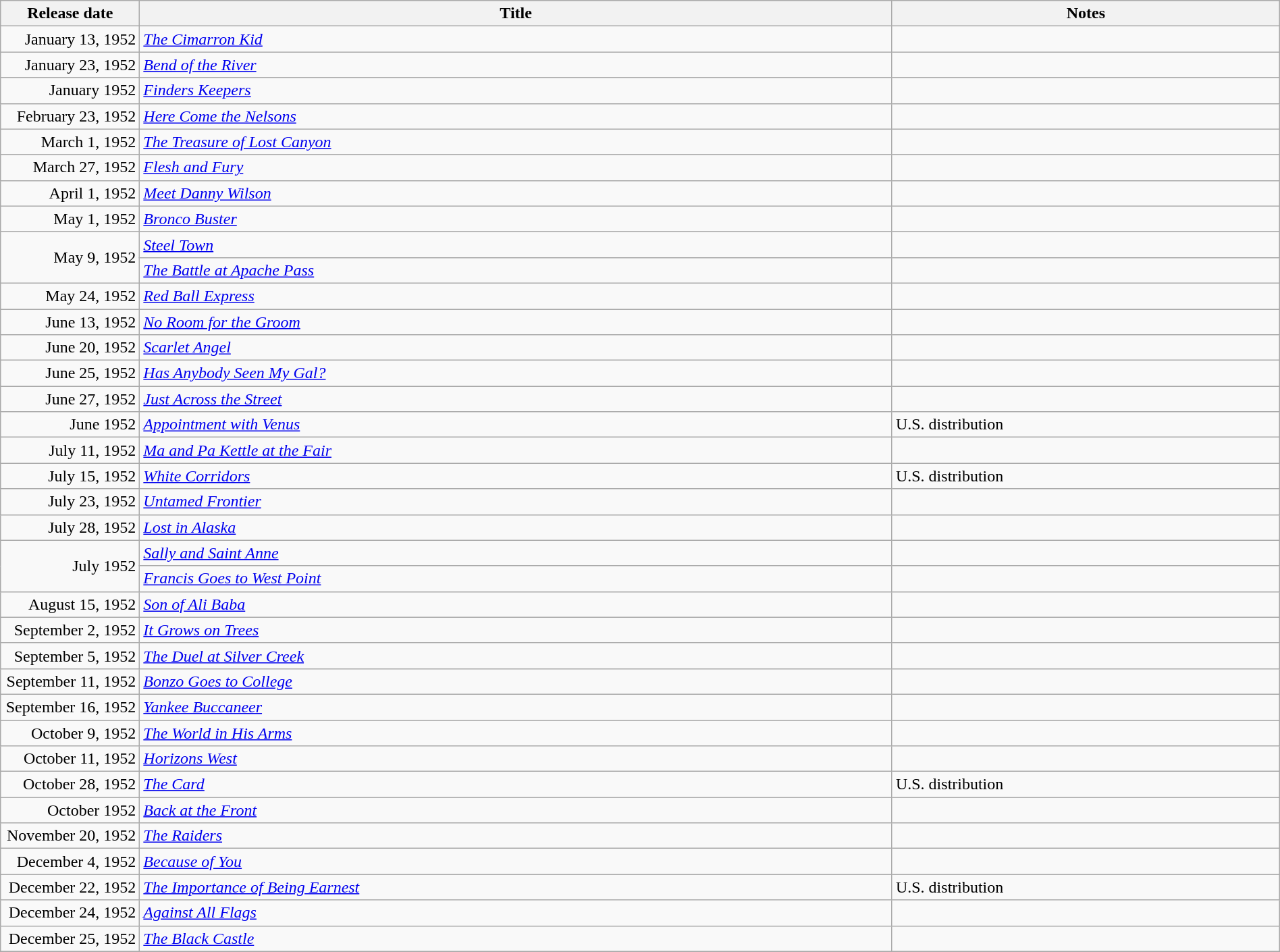<table class="wikitable sortable" style="width:100%;">
<tr>
<th scope="col" style="width:130px;">Release date</th>
<th>Title</th>
<th>Notes</th>
</tr>
<tr>
<td style="text-align:right;">January 13, 1952</td>
<td><em><a href='#'>The Cimarron Kid</a></em></td>
<td></td>
</tr>
<tr>
<td style="text-align:right;">January 23, 1952</td>
<td><em><a href='#'>Bend of the River</a></em></td>
<td></td>
</tr>
<tr>
<td style="text-align:right;">January 1952</td>
<td><em><a href='#'>Finders Keepers</a></em></td>
<td></td>
</tr>
<tr>
<td style="text-align:right;">February 23, 1952</td>
<td><em><a href='#'>Here Come the Nelsons</a></em></td>
<td></td>
</tr>
<tr>
<td style="text-align:right;">March 1, 1952</td>
<td><em><a href='#'>The Treasure of Lost Canyon</a></em></td>
<td></td>
</tr>
<tr>
<td style="text-align:right;">March 27, 1952</td>
<td><em><a href='#'>Flesh and Fury</a></em></td>
<td></td>
</tr>
<tr>
<td style="text-align:right;">April 1, 1952</td>
<td><em><a href='#'>Meet Danny Wilson</a></em></td>
<td></td>
</tr>
<tr>
<td style="text-align:right;">May 1, 1952</td>
<td><em><a href='#'>Bronco Buster</a></em></td>
<td></td>
</tr>
<tr>
<td style="text-align:right;" rowspan="2">May 9, 1952</td>
<td><em><a href='#'>Steel Town</a></em></td>
<td></td>
</tr>
<tr>
<td><em><a href='#'>The Battle at Apache Pass</a></em></td>
<td></td>
</tr>
<tr>
<td style="text-align:right;">May 24, 1952</td>
<td><em><a href='#'>Red Ball Express</a></em></td>
<td></td>
</tr>
<tr>
<td style="text-align:right;">June 13, 1952</td>
<td><em><a href='#'>No Room for the Groom</a></em></td>
<td></td>
</tr>
<tr>
<td style="text-align:right;">June 20, 1952</td>
<td><em><a href='#'>Scarlet Angel</a></em></td>
<td></td>
</tr>
<tr>
<td style="text-align:right;">June 25, 1952</td>
<td><em><a href='#'>Has Anybody Seen My Gal?</a></em></td>
<td></td>
</tr>
<tr>
<td style="text-align:right;">June 27, 1952</td>
<td><em><a href='#'>Just Across the Street</a></em></td>
<td></td>
</tr>
<tr>
<td style="text-align:right;">June 1952</td>
<td><em><a href='#'>Appointment with Venus</a></em></td>
<td>U.S. distribution</td>
</tr>
<tr>
<td style="text-align:right;">July 11, 1952</td>
<td><em><a href='#'>Ma and Pa Kettle at the Fair</a></em></td>
<td></td>
</tr>
<tr>
<td style="text-align:right;">July 15, 1952</td>
<td><em><a href='#'>White Corridors</a></em></td>
<td>U.S. distribution</td>
</tr>
<tr>
<td style="text-align:right;">July 23, 1952</td>
<td><em><a href='#'>Untamed Frontier</a></em></td>
<td></td>
</tr>
<tr>
<td style="text-align:right;">July 28, 1952</td>
<td><em><a href='#'>Lost in Alaska</a></em></td>
<td></td>
</tr>
<tr>
<td style="text-align:right;" rowspan="2">July 1952</td>
<td><em><a href='#'>Sally and Saint Anne</a></em></td>
<td></td>
</tr>
<tr>
<td><em><a href='#'>Francis Goes to West Point</a></em></td>
<td></td>
</tr>
<tr>
<td style="text-align:right;">August 15, 1952</td>
<td><em><a href='#'>Son of Ali Baba</a></em></td>
<td></td>
</tr>
<tr>
<td style="text-align:right;">September 2, 1952</td>
<td><em><a href='#'>It Grows on Trees</a></em></td>
<td></td>
</tr>
<tr>
<td style="text-align:right;">September 5, 1952</td>
<td><em><a href='#'>The Duel at Silver Creek</a></em></td>
<td></td>
</tr>
<tr>
<td style="text-align:right;">September 11, 1952</td>
<td><em><a href='#'>Bonzo Goes to College</a></em></td>
<td></td>
</tr>
<tr>
<td style="text-align:right;">September 16, 1952</td>
<td><em><a href='#'>Yankee Buccaneer</a></em></td>
<td></td>
</tr>
<tr>
<td style="text-align:right;">October 9, 1952</td>
<td><em><a href='#'>The World in His Arms</a></em></td>
<td></td>
</tr>
<tr>
<td style="text-align:right;">October 11, 1952</td>
<td><em><a href='#'>Horizons West</a></em></td>
<td></td>
</tr>
<tr>
<td style="text-align:right;">October 28, 1952</td>
<td><em><a href='#'>The Card</a></em></td>
<td>U.S. distribution</td>
</tr>
<tr>
<td style="text-align:right;">October 1952</td>
<td><em><a href='#'>Back at the Front</a></em></td>
<td></td>
</tr>
<tr>
<td style="text-align:right;">November 20, 1952</td>
<td><em><a href='#'>The Raiders</a></em></td>
<td></td>
</tr>
<tr>
<td style="text-align:right;">December 4, 1952</td>
<td><em><a href='#'>Because of You</a></em></td>
<td></td>
</tr>
<tr>
<td style="text-align:right;">December 22, 1952</td>
<td><em><a href='#'>The Importance of Being Earnest</a></em></td>
<td>U.S. distribution</td>
</tr>
<tr>
<td style="text-align:right;">December 24, 1952</td>
<td><em><a href='#'>Against All Flags</a></em></td>
<td></td>
</tr>
<tr>
<td style="text-align:right;">December 25, 1952</td>
<td><em><a href='#'>The Black Castle</a></em></td>
<td></td>
</tr>
<tr>
</tr>
</table>
